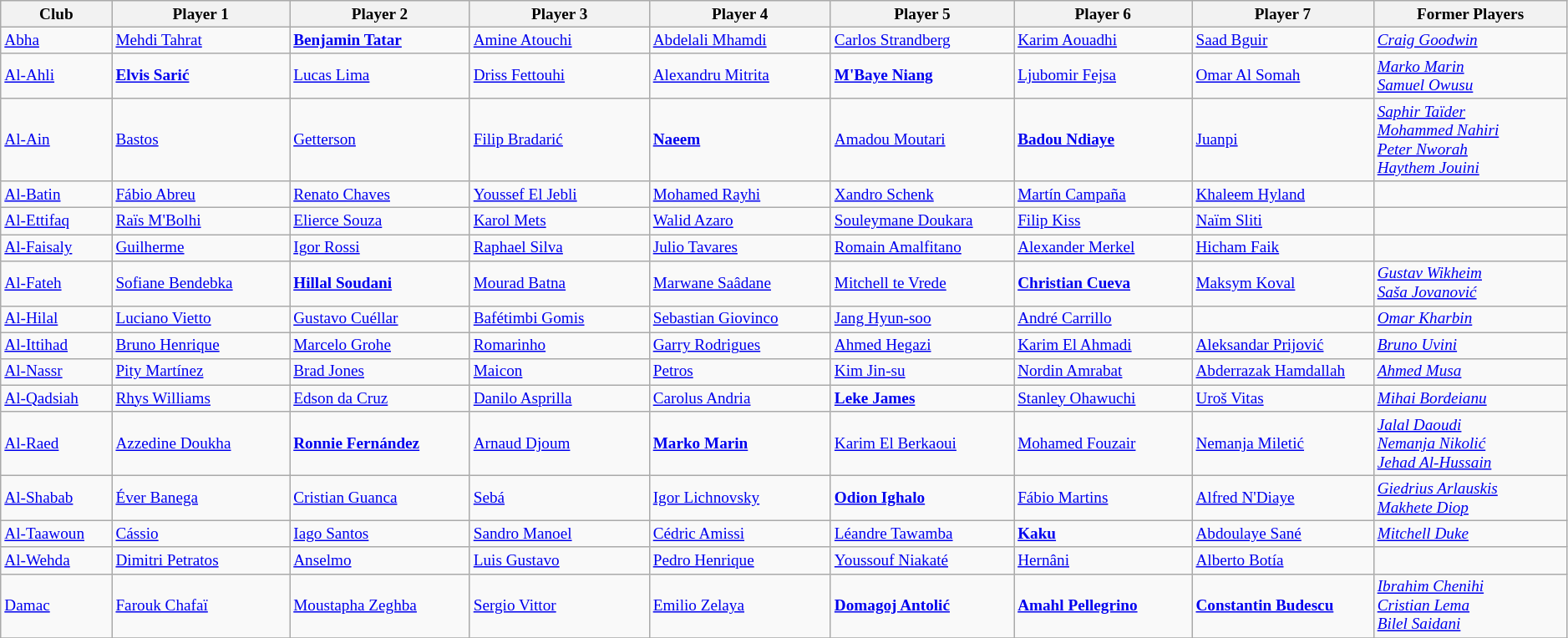<table class="wikitable" style="text-align: left; font-size:80%">
<tr>
<th width="120">Club</th>
<th width="220">Player 1</th>
<th width="220">Player 2</th>
<th width="220">Player 3</th>
<th width="220">Player 4</th>
<th width="220">Player 5</th>
<th width="220">Player 6</th>
<th width="220">Player 7</th>
<th width="240">Former Players</th>
</tr>
<tr>
<td><a href='#'>Abha</a></td>
<td> <a href='#'>Mehdi Tahrat</a></td>
<td> <strong><a href='#'>Benjamin Tatar</a></strong></td>
<td> <a href='#'>Amine Atouchi</a></td>
<td> <a href='#'>Abdelali Mhamdi</a></td>
<td> <a href='#'>Carlos Strandberg</a></td>
<td> <a href='#'>Karim Aouadhi</a></td>
<td> <a href='#'>Saad Bguir</a></td>
<td> <em><a href='#'>Craig Goodwin</a></em></td>
</tr>
<tr>
<td><a href='#'>Al-Ahli</a></td>
<td> <strong><a href='#'>Elvis Sarić</a></strong></td>
<td> <a href='#'>Lucas Lima</a></td>
<td> <a href='#'>Driss Fettouhi</a></td>
<td> <a href='#'>Alexandru Mitrita</a></td>
<td> <strong><a href='#'>M'Baye Niang</a></strong></td>
<td> <a href='#'>Ljubomir Fejsa</a></td>
<td> <a href='#'>Omar Al Somah</a></td>
<td> <em><a href='#'>Marko Marin</a></em><br> <em><a href='#'>Samuel Owusu</a></em></td>
</tr>
<tr>
<td><a href='#'>Al-Ain</a></td>
<td> <a href='#'>Bastos</a></td>
<td> <a href='#'>Getterson</a></td>
<td> <a href='#'>Filip Bradarić</a></td>
<td> <strong><a href='#'>Naeem</a></strong></td>
<td> <a href='#'>Amadou Moutari</a></td>
<td> <strong><a href='#'>Badou Ndiaye</a></strong></td>
<td> <a href='#'>Juanpi</a></td>
<td> <em><a href='#'>Saphir Taïder</a></em><br> <em><a href='#'>Mohammed Nahiri</a></em><br> <em><a href='#'>Peter Nworah</a></em><br> <em><a href='#'>Haythem Jouini</a></em></td>
</tr>
<tr>
<td><a href='#'>Al-Batin</a></td>
<td> <a href='#'>Fábio Abreu</a></td>
<td> <a href='#'>Renato Chaves</a></td>
<td> <a href='#'>Youssef El Jebli</a></td>
<td> <a href='#'>Mohamed Rayhi</a></td>
<td> <a href='#'>Xandro Schenk</a></td>
<td> <a href='#'>Martín Campaña</a></td>
<td> <a href='#'>Khaleem Hyland</a></td>
<td></td>
</tr>
<tr>
<td><a href='#'>Al-Ettifaq</a></td>
<td> <a href='#'>Raïs M'Bolhi</a></td>
<td> <a href='#'>Elierce Souza</a></td>
<td> <a href='#'>Karol Mets</a></td>
<td> <a href='#'>Walid Azaro</a></td>
<td> <a href='#'>Souleymane Doukara</a></td>
<td> <a href='#'>Filip Kiss</a></td>
<td> <a href='#'>Naïm Sliti</a></td>
<td></td>
</tr>
<tr>
<td><a href='#'>Al-Faisaly</a></td>
<td> <a href='#'>Guilherme</a></td>
<td> <a href='#'>Igor Rossi</a></td>
<td> <a href='#'>Raphael Silva</a></td>
<td> <a href='#'>Julio Tavares</a></td>
<td> <a href='#'>Romain Amalfitano</a></td>
<td> <a href='#'>Alexander Merkel</a></td>
<td> <a href='#'>Hicham Faik</a></td>
<td></td>
</tr>
<tr>
<td><a href='#'>Al-Fateh</a></td>
<td> <a href='#'>Sofiane Bendebka</a></td>
<td> <strong><a href='#'>Hillal Soudani</a></strong></td>
<td> <a href='#'>Mourad Batna</a></td>
<td> <a href='#'>Marwane Saâdane</a></td>
<td> <a href='#'>Mitchell te Vrede</a></td>
<td> <strong><a href='#'>Christian Cueva</a></strong></td>
<td> <a href='#'>Maksym Koval</a></td>
<td> <em><a href='#'>Gustav Wikheim</a></em><br> <em><a href='#'>Saša Jovanović</a></em></td>
</tr>
<tr>
<td><a href='#'>Al-Hilal</a></td>
<td> <a href='#'>Luciano Vietto</a></td>
<td> <a href='#'>Gustavo Cuéllar</a></td>
<td> <a href='#'>Bafétimbi Gomis</a></td>
<td> <a href='#'>Sebastian Giovinco</a></td>
<td> <a href='#'>Jang Hyun-soo</a></td>
<td> <a href='#'>André Carrillo</a></td>
<td></td>
<td> <em><a href='#'>Omar Kharbin</a></em></td>
</tr>
<tr>
<td><a href='#'>Al-Ittihad</a></td>
<td> <a href='#'>Bruno Henrique</a></td>
<td> <a href='#'>Marcelo Grohe</a></td>
<td> <a href='#'>Romarinho</a></td>
<td> <a href='#'>Garry Rodrigues</a></td>
<td> <a href='#'>Ahmed Hegazi</a></td>
<td> <a href='#'>Karim El Ahmadi</a></td>
<td> <a href='#'>Aleksandar Prijović</a></td>
<td> <em><a href='#'>Bruno Uvini</a></em></td>
</tr>
<tr>
<td><a href='#'>Al-Nassr</a></td>
<td> <a href='#'>Pity Martínez</a></td>
<td> <a href='#'>Brad Jones</a></td>
<td> <a href='#'>Maicon</a></td>
<td> <a href='#'>Petros</a></td>
<td> <a href='#'>Kim Jin-su</a></td>
<td> <a href='#'>Nordin Amrabat</a></td>
<td> <a href='#'>Abderrazak Hamdallah</a></td>
<td> <em><a href='#'>Ahmed Musa</a></em></td>
</tr>
<tr>
<td><a href='#'>Al-Qadsiah</a></td>
<td> <a href='#'>Rhys Williams</a></td>
<td> <a href='#'>Edson da Cruz</a></td>
<td> <a href='#'>Danilo Asprilla</a></td>
<td> <a href='#'>Carolus Andria</a></td>
<td> <strong><a href='#'>Leke James</a></strong></td>
<td> <a href='#'>Stanley Ohawuchi</a></td>
<td> <a href='#'>Uroš Vitas</a></td>
<td> <em><a href='#'>Mihai Bordeianu</a></em></td>
</tr>
<tr>
<td><a href='#'>Al-Raed</a></td>
<td> <a href='#'>Azzedine Doukha</a></td>
<td> <strong><a href='#'>Ronnie Fernández</a></strong></td>
<td> <a href='#'>Arnaud Djoum</a></td>
<td> <strong><a href='#'>Marko Marin</a></strong></td>
<td> <a href='#'>Karim El Berkaoui</a></td>
<td> <a href='#'>Mohamed Fouzair</a></td>
<td> <a href='#'>Nemanja Miletić</a></td>
<td> <em><a href='#'>Jalal Daoudi</a></em><br> <em><a href='#'>Nemanja Nikolić</a></em><br> <em><a href='#'>Jehad Al-Hussain</a></em></td>
</tr>
<tr>
<td><a href='#'>Al-Shabab</a></td>
<td> <a href='#'>Éver Banega</a></td>
<td> <a href='#'>Cristian Guanca</a></td>
<td> <a href='#'>Sebá</a></td>
<td> <a href='#'>Igor Lichnovsky</a></td>
<td> <strong><a href='#'>Odion Ighalo</a></strong></td>
<td> <a href='#'>Fábio Martins</a></td>
<td> <a href='#'>Alfred N'Diaye</a></td>
<td> <em><a href='#'>Giedrius Arlauskis</a></em><br> <em><a href='#'>Makhete Diop</a></em></td>
</tr>
<tr>
<td><a href='#'>Al-Taawoun</a></td>
<td> <a href='#'>Cássio</a></td>
<td> <a href='#'>Iago Santos</a></td>
<td> <a href='#'>Sandro Manoel</a></td>
<td> <a href='#'>Cédric Amissi</a></td>
<td> <a href='#'>Léandre Tawamba</a></td>
<td> <strong><a href='#'>Kaku</a></strong></td>
<td> <a href='#'>Abdoulaye Sané</a></td>
<td> <em><a href='#'>Mitchell Duke</a></em></td>
</tr>
<tr>
<td><a href='#'>Al-Wehda</a></td>
<td> <a href='#'>Dimitri Petratos</a></td>
<td> <a href='#'>Anselmo</a></td>
<td> <a href='#'>Luis Gustavo</a></td>
<td> <a href='#'>Pedro Henrique</a></td>
<td> <a href='#'>Youssouf Niakaté</a></td>
<td> <a href='#'>Hernâni</a></td>
<td> <a href='#'>Alberto Botía</a></td>
<td></td>
</tr>
<tr>
<td><a href='#'>Damac</a></td>
<td> <a href='#'>Farouk Chafaï</a></td>
<td> <a href='#'>Moustapha Zeghba</a></td>
<td> <a href='#'>Sergio Vittor</a></td>
<td> <a href='#'>Emilio Zelaya</a></td>
<td> <strong><a href='#'>Domagoj Antolić</a></strong></td>
<td> <strong><a href='#'>Amahl Pellegrino</a></strong></td>
<td> <strong><a href='#'>Constantin Budescu</a></strong></td>
<td> <em><a href='#'>Ibrahim Chenihi</a></em><br> <em><a href='#'>Cristian Lema</a></em><br> <em><a href='#'>Bilel Saidani</a></em></td>
</tr>
<tr>
</tr>
</table>
